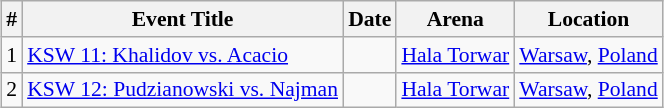<table class="sortable wikitable succession-box" style="margin:1.0em auto; font-size:90%;">
<tr>
<th scope="col">#</th>
<th scope="col">Event Title</th>
<th scope="col">Date</th>
<th scope="col">Arena</th>
<th scope="col">Location</th>
</tr>
<tr>
<td align=center>1</td>
<td><a href='#'>KSW 11: Khalidov vs. Acacio</a></td>
<td></td>
<td><a href='#'>Hala Torwar</a></td>
<td> <a href='#'>Warsaw</a>, <a href='#'>Poland</a></td>
</tr>
<tr>
<td align=center>2</td>
<td><a href='#'>KSW 12: Pudzianowski vs. Najman</a></td>
<td></td>
<td><a href='#'>Hala Torwar</a></td>
<td> <a href='#'>Warsaw</a>, <a href='#'>Poland</a></td>
</tr>
</table>
